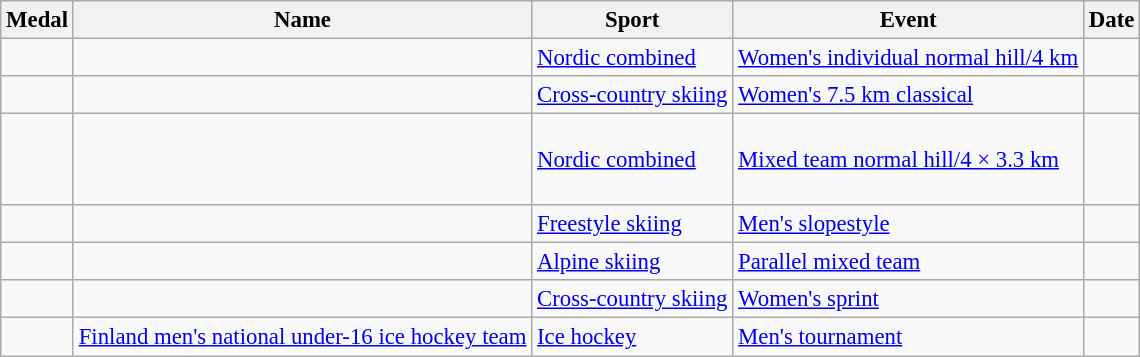<table class="wikitable sortable" style="font-size:95%;">
<tr>
<th>Medal</th>
<th>Name</th>
<th>Sport</th>
<th>Event</th>
<th>Date</th>
</tr>
<tr>
<td></td>
<td></td>
<td><a href='#'>Nordic combined</a></td>
<td><a href='#'>Women's individual normal hill/4 km</a></td>
<td></td>
</tr>
<tr>
<td></td>
<td></td>
<td><a href='#'>Cross-country skiing</a></td>
<td><a href='#'>Women's 7.5 km classical</a></td>
<td></td>
</tr>
<tr>
<td></td>
<td><br><br><br></td>
<td><a href='#'>Nordic combined</a></td>
<td><a href='#'>Mixed team normal hill/4 × 3.3 km</a></td>
<td></td>
</tr>
<tr>
<td></td>
<td></td>
<td><a href='#'>Freestyle skiing</a></td>
<td><a href='#'>Men's slopestyle</a></td>
<td></td>
</tr>
<tr>
<td></td>
<td><br></td>
<td><a href='#'>Alpine skiing</a></td>
<td><a href='#'>Parallel mixed team</a></td>
<td></td>
</tr>
<tr>
<td></td>
<td></td>
<td><a href='#'>Cross-country skiing</a></td>
<td><a href='#'>Women's sprint</a></td>
<td></td>
</tr>
<tr>
<td></td>
<td><a href='#'>Finland men's national under-16 ice hockey team</a></td>
<td><a href='#'>Ice hockey</a></td>
<td><a href='#'>Men's tournament</a></td>
<td></td>
</tr>
</table>
